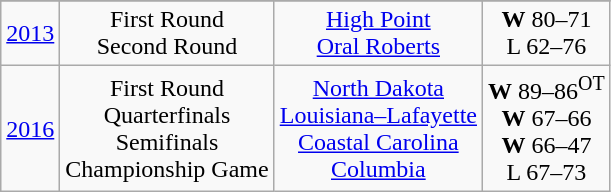<table class="wikitable" style="text-align:center">
<tr>
</tr>
<tr align="center">
<td><a href='#'>2013</a></td>
<td>First Round<br>Second Round</td>
<td><a href='#'>High Point</a><br><a href='#'>Oral Roberts</a></td>
<td><strong>W</strong> 80–71<br>L 62–76</td>
</tr>
<tr align="center">
<td><a href='#'>2016</a></td>
<td>First Round<br>Quarterfinals<br>Semifinals<br>Championship Game</td>
<td><a href='#'>North Dakota</a><br><a href='#'>Louisiana–Lafayette</a><br><a href='#'>Coastal Carolina</a><br><a href='#'>Columbia</a></td>
<td><strong>W</strong> 89–86<sup>OT</sup><br><strong>W</strong> 67–66<br><strong>W</strong> 66–47<br>L 67–73</td>
</tr>
</table>
